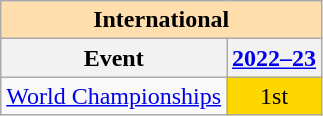<table class="wikitable" style="text-align:center">
<tr>
<th colspan=2 style="background-color: #ffdead; " align=center>International</th>
</tr>
<tr>
<th>Event</th>
<th><a href='#'>2022–23</a></th>
</tr>
<tr>
<td align=left><a href='#'>World Championships</a></td>
<td bgcolor=gold>1st</td>
</tr>
</table>
